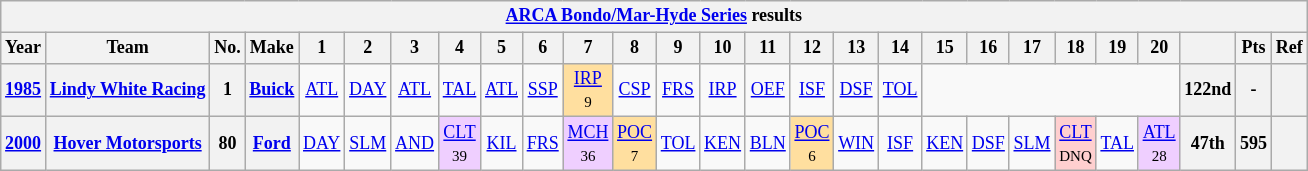<table class="wikitable" style="text-align:center; font-size:75%">
<tr>
<th colspan=45><a href='#'>ARCA Bondo/Mar-Hyde Series</a> results</th>
</tr>
<tr>
<th>Year</th>
<th>Team</th>
<th>No.</th>
<th>Make</th>
<th>1</th>
<th>2</th>
<th>3</th>
<th>4</th>
<th>5</th>
<th>6</th>
<th>7</th>
<th>8</th>
<th>9</th>
<th>10</th>
<th>11</th>
<th>12</th>
<th>13</th>
<th>14</th>
<th>15</th>
<th>16</th>
<th>17</th>
<th>18</th>
<th>19</th>
<th>20</th>
<th></th>
<th>Pts</th>
<th>Ref</th>
</tr>
<tr>
<th><a href='#'>1985</a></th>
<th><a href='#'>Lindy White Racing</a></th>
<th>1</th>
<th><a href='#'>Buick</a></th>
<td><a href='#'>ATL</a></td>
<td><a href='#'>DAY</a></td>
<td><a href='#'>ATL</a></td>
<td><a href='#'>TAL</a></td>
<td><a href='#'>ATL</a></td>
<td><a href='#'>SSP</a></td>
<td style="background:#FFDF9F;"><a href='#'>IRP</a><br><small>9</small></td>
<td><a href='#'>CSP</a></td>
<td><a href='#'>FRS</a></td>
<td><a href='#'>IRP</a></td>
<td><a href='#'>OEF</a></td>
<td><a href='#'>ISF</a></td>
<td><a href='#'>DSF</a></td>
<td><a href='#'>TOL</a></td>
<td colspan=6></td>
<th>122nd</th>
<th>-</th>
<th></th>
</tr>
<tr>
<th><a href='#'>2000</a></th>
<th><a href='#'>Hover Motorsports</a></th>
<th>80</th>
<th><a href='#'>Ford</a></th>
<td><a href='#'>DAY</a></td>
<td><a href='#'>SLM</a></td>
<td><a href='#'>AND</a></td>
<td style="background:#EFCFFF;"><a href='#'>CLT</a><br><small>39</small></td>
<td><a href='#'>KIL</a></td>
<td><a href='#'>FRS</a></td>
<td style="background:#EFCFFF;"><a href='#'>MCH</a><br><small>36</small></td>
<td style="background:#FFDF9F;"><a href='#'>POC</a><br><small>7</small></td>
<td><a href='#'>TOL</a></td>
<td><a href='#'>KEN</a></td>
<td><a href='#'>BLN</a></td>
<td style="background:#FFDF9F;"><a href='#'>POC</a><br><small>6</small></td>
<td><a href='#'>WIN</a></td>
<td><a href='#'>ISF</a></td>
<td><a href='#'>KEN</a></td>
<td><a href='#'>DSF</a></td>
<td><a href='#'>SLM</a></td>
<td style="background:#FFCFCF;"><a href='#'>CLT</a><br><small>DNQ</small></td>
<td><a href='#'>TAL</a></td>
<td style="background:#EFCFFF;"><a href='#'>ATL</a><br><small>28</small></td>
<th>47th</th>
<th>595</th>
<th></th>
</tr>
</table>
